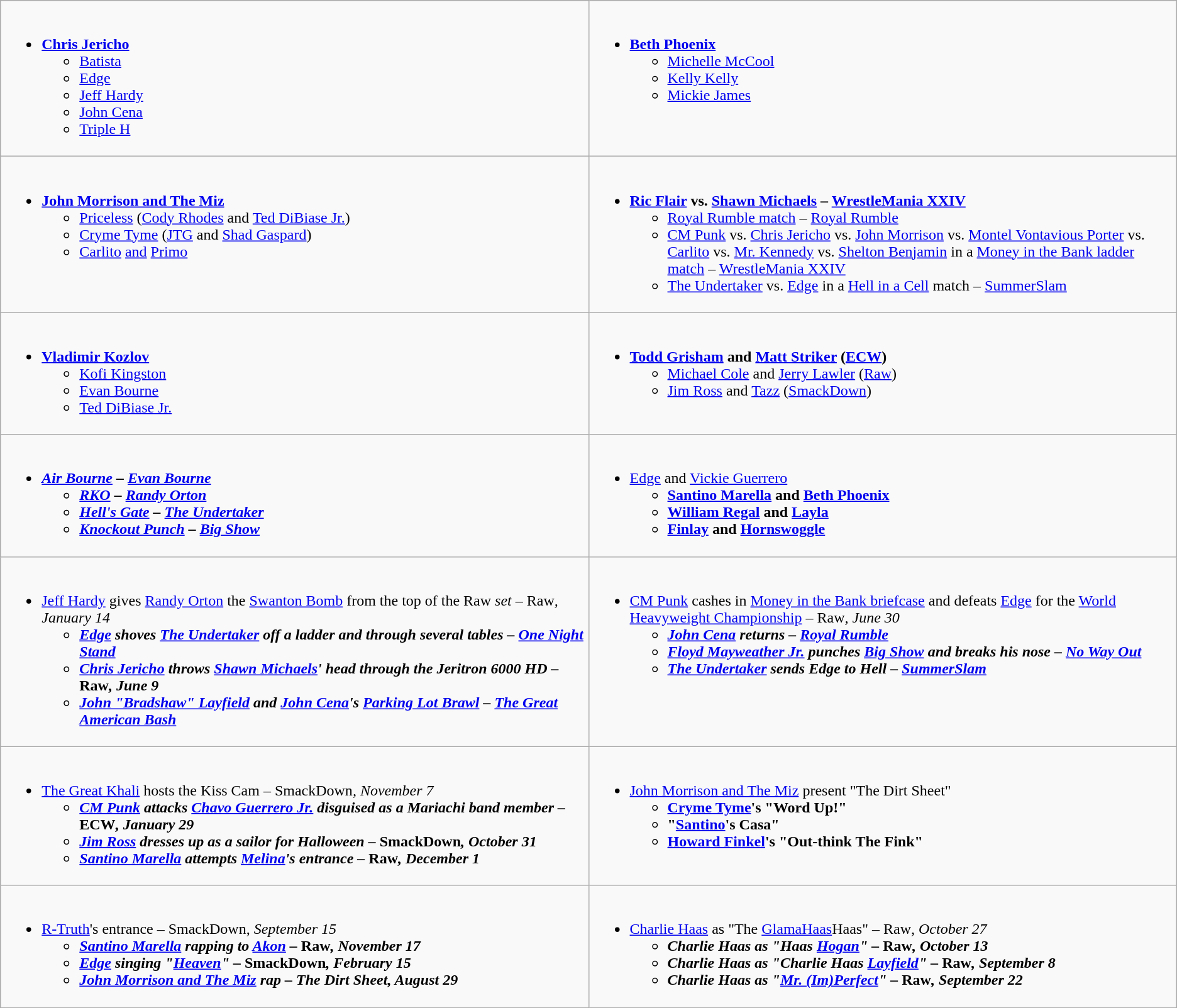<table class="wikitable">
<tr>
<td style="vertical-align:top;" width="50%"><br><ul><li><strong><a href='#'>Chris Jericho</a></strong><ul><li><a href='#'>Batista</a></li><li><a href='#'>Edge</a></li><li><a href='#'>Jeff Hardy</a></li><li><a href='#'>John Cena</a></li><li><a href='#'>Triple H</a></li></ul></li></ul></td>
<td style="vertical-align:top;" width="50%"><br><ul><li><strong><a href='#'>Beth Phoenix</a></strong><ul><li><a href='#'>Michelle McCool</a></li><li><a href='#'>Kelly Kelly</a></li><li><a href='#'>Mickie James</a></li></ul></li></ul></td>
</tr>
<tr>
<td style="vertical-align:top;" width="50%"><br><ul><li><strong><a href='#'>John Morrison and The Miz</a></strong><ul><li><a href='#'>Priceless</a> (<a href='#'>Cody Rhodes</a> and <a href='#'>Ted DiBiase Jr.</a>)</li><li><a href='#'>Cryme Tyme</a> (<a href='#'>JTG</a> and <a href='#'>Shad Gaspard</a>)</li><li><a href='#'>Carlito</a> <a href='#'>and</a> <a href='#'>Primo</a></li></ul></li></ul></td>
<td style="vertical-align:top;" width="50%"><br><ul><li><strong><a href='#'>Ric Flair</a> vs. <a href='#'>Shawn Michaels</a> – <a href='#'>WrestleMania XXIV</a></strong><ul><li><a href='#'>Royal Rumble match</a> – <a href='#'>Royal Rumble</a></li><li><a href='#'>CM Punk</a> vs. <a href='#'>Chris Jericho</a> vs. <a href='#'>John Morrison</a> vs. <a href='#'>Montel Vontavious Porter</a> vs. <a href='#'>Carlito</a> vs. <a href='#'>Mr. Kennedy</a> vs. <a href='#'>Shelton Benjamin</a> in a <a href='#'>Money in the Bank ladder match</a> – <a href='#'>WrestleMania XXIV</a></li><li><a href='#'>The Undertaker</a> vs. <a href='#'>Edge</a> in a <a href='#'>Hell in a Cell</a> match – <a href='#'>SummerSlam</a></li></ul></li></ul></td>
</tr>
<tr>
<td style="vertical-align:top;" width="50%"><br><ul><li><strong><a href='#'>Vladimir Kozlov</a></strong><ul><li><a href='#'>Kofi Kingston</a></li><li><a href='#'>Evan Bourne</a></li><li><a href='#'>Ted DiBiase Jr.</a></li></ul></li></ul></td>
<td style="vertical-align:top;" width="50%"><br><ul><li><strong><a href='#'>Todd Grisham</a> and <a href='#'>Matt Striker</a> (<a href='#'>ECW</a>)</strong><ul><li><a href='#'>Michael Cole</a> and <a href='#'>Jerry Lawler</a> (<a href='#'>Raw</a>)</li><li><a href='#'>Jim Ross</a> and <a href='#'>Tazz</a> (<a href='#'>SmackDown</a>)</li></ul></li></ul></td>
</tr>
<tr>
<td style="vertical-align:top;" width="50%"><br><ul><li><strong><em><a href='#'>Air Bourne</a><em> – <a href='#'>Evan Bourne</a><strong><ul><li></em><a href='#'>RKO</a><em> – <a href='#'>Randy Orton</a></li><li></em><a href='#'>Hell's Gate</a><em> – <a href='#'>The Undertaker</a></li><li></em><a href='#'>Knockout Punch</a><em> – <a href='#'>Big Show</a></li></ul></li></ul></td>
<td style="vertical-align:top;" width="50%"><br><ul><li></strong><a href='#'>Edge</a> and <a href='#'>Vickie Guerrero</a><strong><ul><li><a href='#'>Santino Marella</a> and <a href='#'>Beth Phoenix</a></li><li><a href='#'>William Regal</a> and <a href='#'>Layla</a></li><li><a href='#'>Finlay</a> and <a href='#'>Hornswoggle</a></li></ul></li></ul></td>
</tr>
<tr>
<td style="vertical-align:top;" width="50%"><br><ul><li></strong><a href='#'>Jeff Hardy</a> gives <a href='#'>Randy Orton</a> the <a href='#'>Swanton Bomb</a> from the top of the </em>Raw<em> set – </em>Raw<em>, January 14<strong><ul><li><a href='#'>Edge</a> shoves <a href='#'>The Undertaker</a> off a ladder and through several tables – <a href='#'>One Night Stand</a></li><li><a href='#'>Chris Jericho</a> throws <a href='#'>Shawn Michaels</a>' head through the Jeritron 6000 HD – </em>Raw<em>, June 9</li><li><a href='#'>John "Bradshaw" Layfield</a> and <a href='#'>John Cena</a>'s <a href='#'>Parking Lot Brawl</a> – <a href='#'>The Great American Bash</a></li></ul></li></ul></td>
<td style="vertical-align:top;" width="50%"><br><ul><li></strong><a href='#'>CM Punk</a> cashes in <a href='#'>Money in the Bank briefcase</a> and defeats <a href='#'>Edge</a> for the <a href='#'>World Heavyweight Championship</a> – </em>Raw<em>, June 30<strong><ul><li><a href='#'>John Cena</a> returns – <a href='#'>Royal Rumble</a></li><li><a href='#'>Floyd Mayweather Jr.</a> punches <a href='#'>Big Show</a> and breaks his nose – <a href='#'>No Way Out</a></li><li><a href='#'>The Undertaker</a> sends Edge to Hell – <a href='#'>SummerSlam</a></li></ul></li></ul></td>
</tr>
<tr>
<td style="vertical-align:top;" width="50%"><br><ul><li></strong><a href='#'>The Great Khali</a> hosts the Kiss Cam – </em>SmackDown<em>, November 7<strong><ul><li><a href='#'>CM Punk</a> attacks <a href='#'>Chavo Guerrero Jr.</a> disguised as a Mariachi band member – </em>ECW<em>, January 29</li><li><a href='#'>Jim Ross</a> dresses up as a sailor for Halloween – </em>SmackDown<em>, October 31</li><li><a href='#'>Santino Marella</a> attempts <a href='#'>Melina</a>'s entrance – </em>Raw<em>, December 1</li></ul></li></ul></td>
<td style="vertical-align:top;" width="50%"><br><ul><li></strong><a href='#'>John Morrison and The Miz</a> present "The Dirt Sheet"<strong><ul><li><a href='#'>Cryme Tyme</a>'s "Word Up!"</li><li>"<a href='#'>Santino</a>'s Casa"</li><li><a href='#'>Howard Finkel</a>'s "Out-think The Fink"</li></ul></li></ul></td>
</tr>
<tr>
<td style="vertical-align:top;" width="50%"><br><ul><li></strong><a href='#'>R-Truth</a>'s entrance – </em>SmackDown<em>, September 15<strong><ul><li><a href='#'>Santino Marella</a> rapping to <a href='#'>Akon</a> – </em>Raw<em>, November 17</li><li><a href='#'>Edge</a> singing "<a href='#'>Heaven</a>" – </em>SmackDown<em>, February 15</li><li><a href='#'>John Morrison and The Miz</a> rap – The Dirt Sheet, August 29</li></ul></li></ul></td>
<td style="vertical-align:top;" width="50%"><br><ul><li></strong><a href='#'>Charlie Haas</a> as "The <a href='#'>GlamaHaas</a>Haas" – </em>Raw<em>, October 27<strong><ul><li>Charlie Haas as "Haas <a href='#'>Hogan</a>" – </em>Raw<em>, October 13</li><li>Charlie Haas as "Charlie Haas <a href='#'>Layfield</a>" – </em>Raw<em>, September 8</li><li>Charlie Haas as "<a href='#'>Mr. (Im)Perfect</a>" – </em>Raw<em>, September 22</li></ul></li></ul></td>
</tr>
</table>
